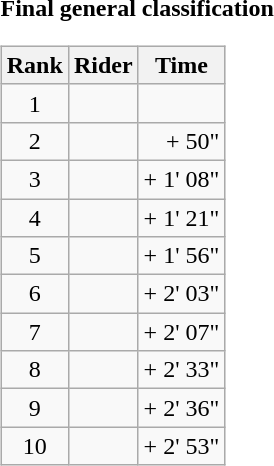<table>
<tr>
<td><strong>Final general classification</strong><br><table class="wikitable">
<tr>
<th scope="col">Rank</th>
<th scope="col">Rider</th>
<th scope="col">Time</th>
</tr>
<tr>
<td style="text-align:center;">1</td>
<td></td>
<td style="text-align:right;"></td>
</tr>
<tr>
<td style="text-align:center;">2</td>
<td></td>
<td style="text-align:right;">+ 50"</td>
</tr>
<tr>
<td style="text-align:center;">3</td>
<td></td>
<td style="text-align:right;">+ 1' 08"</td>
</tr>
<tr>
<td style="text-align:center;">4</td>
<td></td>
<td style="text-align:right;">+ 1' 21"</td>
</tr>
<tr>
<td style="text-align:center;">5</td>
<td></td>
<td style="text-align:right;">+ 1' 56"</td>
</tr>
<tr>
<td style="text-align:center;">6</td>
<td></td>
<td style="text-align:right;">+ 2' 03"</td>
</tr>
<tr>
<td style="text-align:center;">7</td>
<td></td>
<td style="text-align:right;">+ 2' 07"</td>
</tr>
<tr>
<td style="text-align:center;">8</td>
<td></td>
<td style="text-align:right;">+ 2' 33"</td>
</tr>
<tr>
<td style="text-align:center;">9</td>
<td></td>
<td style="text-align:right;">+ 2' 36"</td>
</tr>
<tr>
<td style="text-align:center;">10</td>
<td></td>
<td style="text-align:right;">+ 2' 53"</td>
</tr>
</table>
</td>
</tr>
</table>
